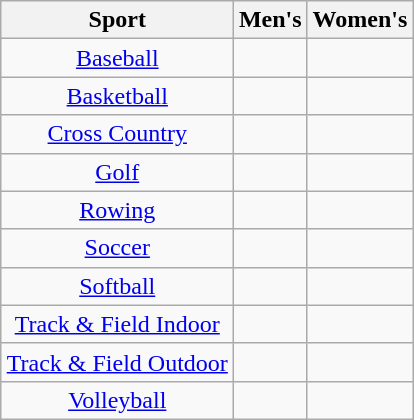<table class="wikitable" style="margin:auto; text-align:center">
<tr>
<th>Sport</th>
<th>Men's</th>
<th>Women's</th>
</tr>
<tr>
<td><a href='#'>Baseball</a></td>
<td></td>
<td></td>
</tr>
<tr>
<td><a href='#'>Basketball</a></td>
<td></td>
<td></td>
</tr>
<tr>
<td><a href='#'>Cross Country</a></td>
<td></td>
<td></td>
</tr>
<tr>
<td><a href='#'>Golf</a></td>
<td></td>
<td></td>
</tr>
<tr>
<td><a href='#'>Rowing</a></td>
<td></td>
<td></td>
</tr>
<tr>
<td><a href='#'>Soccer</a></td>
<td></td>
<td></td>
</tr>
<tr>
<td><a href='#'>Softball</a></td>
<td></td>
<td></td>
</tr>
<tr>
<td><a href='#'>Track & Field Indoor</a></td>
<td></td>
<td></td>
</tr>
<tr>
<td><a href='#'>Track & Field Outdoor</a></td>
<td></td>
<td></td>
</tr>
<tr>
<td><a href='#'>Volleyball</a></td>
<td></td>
<td></td>
</tr>
</table>
